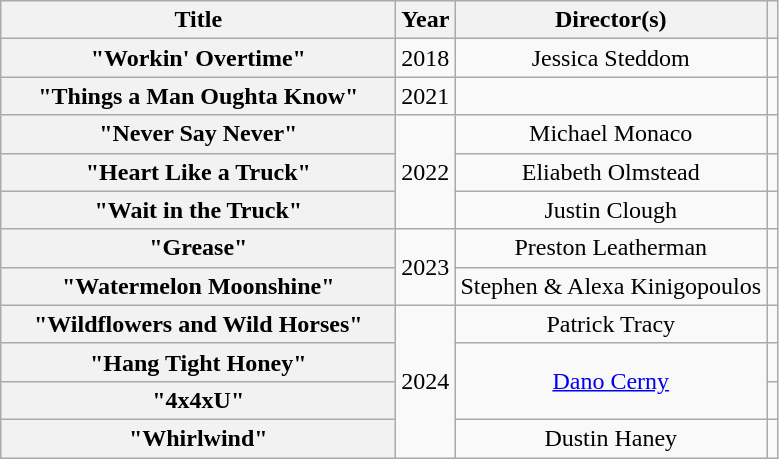<table class="wikitable plainrowheaders" style="text-align:center;">
<tr>
<th scope="col" style="width:16em;">Title</th>
<th scope="col">Year</th>
<th scope="col">Director(s)</th>
<th scope="col"></th>
</tr>
<tr>
<th scope="row">"Workin' Overtime"</th>
<td>2018</td>
<td>Jessica Steddom</td>
<td></td>
</tr>
<tr>
<th scope="row">"Things a Man Oughta Know"</th>
<td>2021</td>
<td></td>
<td></td>
</tr>
<tr>
<th scope="row">"Never Say Never"<br></th>
<td rowspan="3">2022</td>
<td>Michael Monaco</td>
<td></td>
</tr>
<tr>
<th scope="row">"Heart Like a Truck"</th>
<td>Eliabeth Olmstead</td>
<td></td>
</tr>
<tr>
<th scope="row">"Wait in the Truck"<br></th>
<td>Justin Clough</td>
<td></td>
</tr>
<tr>
<th scope="row">"Grease"</th>
<td rowspan="2">2023</td>
<td>Preston Leatherman</td>
<td></td>
</tr>
<tr>
<th scope="row">"Watermelon Moonshine"</th>
<td>Stephen & Alexa Kinigopoulos</td>
<td></td>
</tr>
<tr>
<th scope="row">"Wildflowers and Wild Horses"</th>
<td rowspan="4">2024</td>
<td>Patrick Tracy</td>
<td></td>
</tr>
<tr>
<th scope="row">"Hang Tight Honey"</th>
<td rowspan="2"><a href='#'>Dano Cerny</a></td>
<td></td>
</tr>
<tr>
<th scope="row">"4x4xU"</th>
<td></td>
</tr>
<tr>
<th scope="row">"Whirlwind"</th>
<td>Dustin Haney</td>
<td></td>
</tr>
</table>
